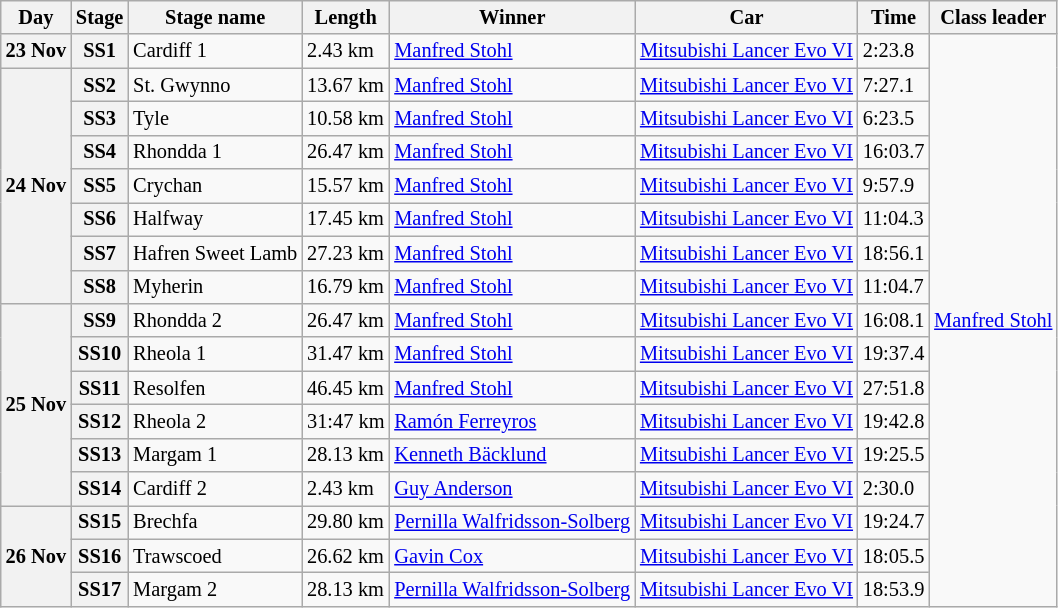<table class="wikitable" style="font-size: 85%;">
<tr>
<th>Day</th>
<th>Stage</th>
<th>Stage name</th>
<th>Length</th>
<th>Winner</th>
<th>Car</th>
<th>Time</th>
<th>Class leader</th>
</tr>
<tr>
<th>23 Nov</th>
<th>SS1</th>
<td>Cardiff 1</td>
<td>2.43 km</td>
<td> <a href='#'>Manfred Stohl</a></td>
<td><a href='#'>Mitsubishi Lancer Evo VI</a></td>
<td>2:23.8</td>
<td rowspan="17"> <a href='#'>Manfred Stohl</a></td>
</tr>
<tr>
<th rowspan="7">24 Nov</th>
<th>SS2</th>
<td>St. Gwynno</td>
<td>13.67 km</td>
<td> <a href='#'>Manfred Stohl</a></td>
<td><a href='#'>Mitsubishi Lancer Evo VI</a></td>
<td>7:27.1</td>
</tr>
<tr>
<th>SS3</th>
<td>Tyle</td>
<td>10.58 km</td>
<td> <a href='#'>Manfred Stohl</a></td>
<td><a href='#'>Mitsubishi Lancer Evo VI</a></td>
<td>6:23.5</td>
</tr>
<tr>
<th>SS4</th>
<td>Rhondda 1</td>
<td>26.47 km</td>
<td> <a href='#'>Manfred Stohl</a></td>
<td><a href='#'>Mitsubishi Lancer Evo VI</a></td>
<td>16:03.7</td>
</tr>
<tr>
<th>SS5</th>
<td>Crychan</td>
<td>15.57 km</td>
<td> <a href='#'>Manfred Stohl</a></td>
<td><a href='#'>Mitsubishi Lancer Evo VI</a></td>
<td>9:57.9</td>
</tr>
<tr>
<th>SS6</th>
<td>Halfway</td>
<td>17.45 km</td>
<td> <a href='#'>Manfred Stohl</a></td>
<td><a href='#'>Mitsubishi Lancer Evo VI</a></td>
<td>11:04.3</td>
</tr>
<tr>
<th>SS7</th>
<td>Hafren Sweet Lamb</td>
<td>27.23 km</td>
<td> <a href='#'>Manfred Stohl</a></td>
<td><a href='#'>Mitsubishi Lancer Evo VI</a></td>
<td>18:56.1</td>
</tr>
<tr>
<th>SS8</th>
<td>Myherin</td>
<td>16.79 km</td>
<td> <a href='#'>Manfred Stohl</a></td>
<td><a href='#'>Mitsubishi Lancer Evo VI</a></td>
<td>11:04.7</td>
</tr>
<tr>
<th rowspan="6">25 Nov</th>
<th>SS9</th>
<td>Rhondda 2</td>
<td>26.47 km</td>
<td> <a href='#'>Manfred Stohl</a></td>
<td><a href='#'>Mitsubishi Lancer Evo VI</a></td>
<td>16:08.1</td>
</tr>
<tr>
<th>SS10</th>
<td>Rheola 1</td>
<td>31.47 km</td>
<td> <a href='#'>Manfred Stohl</a></td>
<td><a href='#'>Mitsubishi Lancer Evo VI</a></td>
<td>19:37.4</td>
</tr>
<tr>
<th>SS11</th>
<td>Resolfen</td>
<td>46.45 km</td>
<td> <a href='#'>Manfred Stohl</a></td>
<td><a href='#'>Mitsubishi Lancer Evo VI</a></td>
<td>27:51.8</td>
</tr>
<tr>
<th>SS12</th>
<td>Rheola 2</td>
<td>31:47 km</td>
<td> <a href='#'>Ramón Ferreyros</a></td>
<td><a href='#'>Mitsubishi Lancer Evo VI</a></td>
<td>19:42.8</td>
</tr>
<tr>
<th>SS13</th>
<td>Margam 1</td>
<td>28.13 km</td>
<td> <a href='#'>Kenneth Bäcklund</a></td>
<td><a href='#'>Mitsubishi Lancer Evo VI</a></td>
<td>19:25.5</td>
</tr>
<tr>
<th>SS14</th>
<td>Cardiff 2</td>
<td>2.43 km</td>
<td> <a href='#'>Guy Anderson</a></td>
<td><a href='#'>Mitsubishi Lancer Evo VI</a></td>
<td>2:30.0</td>
</tr>
<tr>
<th rowspan="3">26 Nov</th>
<th>SS15</th>
<td>Brechfa</td>
<td>29.80 km</td>
<td> <a href='#'>Pernilla Walfridsson-Solberg</a></td>
<td><a href='#'>Mitsubishi Lancer Evo VI</a></td>
<td>19:24.7</td>
</tr>
<tr>
<th>SS16</th>
<td>Trawscoed</td>
<td>26.62 km</td>
<td> <a href='#'>Gavin Cox</a></td>
<td><a href='#'>Mitsubishi Lancer Evo VI</a></td>
<td>18:05.5</td>
</tr>
<tr>
<th>SS17</th>
<td>Margam 2</td>
<td>28.13 km</td>
<td> <a href='#'>Pernilla Walfridsson-Solberg</a></td>
<td><a href='#'>Mitsubishi Lancer Evo VI</a></td>
<td>18:53.9</td>
</tr>
</table>
